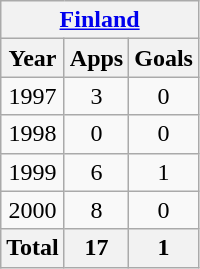<table class=wikitable style=text-align:center>
<tr>
<th colspan=4><a href='#'>Finland</a></th>
</tr>
<tr>
<th>Year</th>
<th>Apps</th>
<th>Goals</th>
</tr>
<tr>
<td>1997</td>
<td>3</td>
<td>0</td>
</tr>
<tr>
<td>1998</td>
<td>0</td>
<td>0</td>
</tr>
<tr>
<td>1999</td>
<td>6</td>
<td>1</td>
</tr>
<tr>
<td>2000</td>
<td>8</td>
<td>0</td>
</tr>
<tr>
<th colspan=1>Total</th>
<th>17</th>
<th>1</th>
</tr>
</table>
